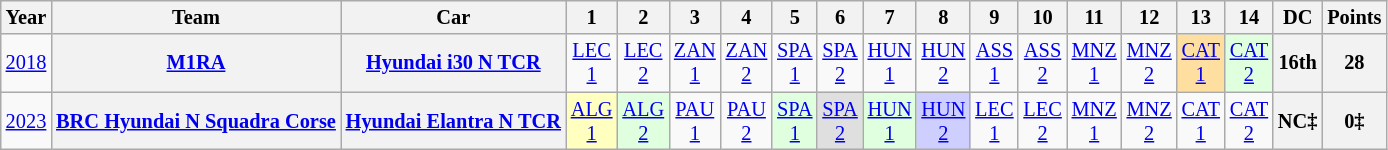<table class="wikitable" style="text-align:center; font-size:85%">
<tr>
<th>Year</th>
<th>Team</th>
<th>Car</th>
<th>1</th>
<th>2</th>
<th>3</th>
<th>4</th>
<th>5</th>
<th>6</th>
<th>7</th>
<th>8</th>
<th>9</th>
<th>10</th>
<th>11</th>
<th>12</th>
<th>13</th>
<th>14</th>
<th>DC</th>
<th>Points</th>
</tr>
<tr>
<td><a href='#'>2018</a></td>
<th><a href='#'>M1RA</a></th>
<th nowrap><a href='#'>Hyundai i30 N TCR</a></th>
<td><a href='#'>LEC<br>1</a></td>
<td><a href='#'>LEC<br>2</a></td>
<td><a href='#'>ZAN<br>1</a></td>
<td><a href='#'>ZAN<br>2</a></td>
<td><a href='#'>SPA<br>1</a></td>
<td><a href='#'>SPA<br>2</a></td>
<td><a href='#'>HUN<br>1</a></td>
<td><a href='#'>HUN<br>2</a></td>
<td><a href='#'>ASS<br>1</a></td>
<td><a href='#'>ASS<br>2</a></td>
<td><a href='#'>MNZ<br>1</a></td>
<td><a href='#'>MNZ<br>2</a></td>
<td style="background:#FFDF9F;"><a href='#'>CAT<br>1</a><br></td>
<td style="background:#DFFFDF;"><a href='#'>CAT<br>2</a><br></td>
<th>16th</th>
<th>28</th>
</tr>
<tr>
<td><a href='#'>2023</a></td>
<th nowrap><a href='#'>BRC Hyundai N Squadra Corse</a></th>
<th nowrap><a href='#'>Hyundai Elantra N TCR</a></th>
<td style="background:#FFFFBF;"><a href='#'>ALG<br>1</a><br></td>
<td style="background:#DFFFDF;"><a href='#'>ALG<br>2</a><br></td>
<td><a href='#'>PAU<br>1</a></td>
<td><a href='#'>PAU<br>2</a></td>
<td style="background:#DFFFDF;"><a href='#'>SPA<br>1</a><br></td>
<td style="background:#DFDFDF;"><a href='#'>SPA<br>2</a><br></td>
<td style="background:#DFFFDF;"><a href='#'>HUN<br>1</a><br></td>
<td style="background:#CFCFFF;"><a href='#'>HUN<br>2</a><br></td>
<td><a href='#'>LEC<br>1</a></td>
<td><a href='#'>LEC<br>2</a></td>
<td><a href='#'>MNZ<br>1</a></td>
<td><a href='#'>MNZ<br>2</a></td>
<td><a href='#'>CAT<br>1</a></td>
<td><a href='#'>CAT<br>2</a></td>
<th>NC‡</th>
<th>0‡</th>
</tr>
</table>
